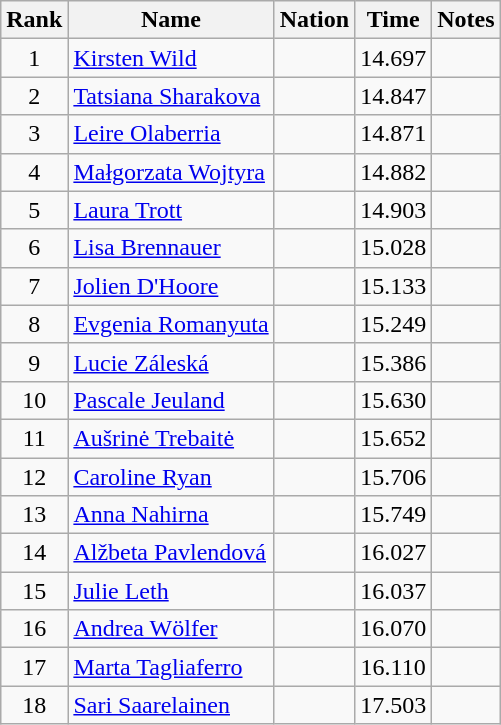<table class="wikitable sortable" style="text-align:center">
<tr>
<th>Rank</th>
<th>Name</th>
<th>Nation</th>
<th>Time</th>
<th>Notes</th>
</tr>
<tr>
<td>1</td>
<td align=left><a href='#'>Kirsten Wild</a></td>
<td align=left></td>
<td>14.697</td>
<td></td>
</tr>
<tr>
<td>2</td>
<td align=left><a href='#'>Tatsiana Sharakova</a></td>
<td align=left></td>
<td>14.847</td>
<td></td>
</tr>
<tr>
<td>3</td>
<td align=left><a href='#'>Leire Olaberria</a></td>
<td align=left></td>
<td>14.871</td>
<td></td>
</tr>
<tr>
<td>4</td>
<td align=left><a href='#'>Małgorzata Wojtyra</a></td>
<td align=left></td>
<td>14.882</td>
<td></td>
</tr>
<tr>
<td>5</td>
<td align=left><a href='#'>Laura Trott</a></td>
<td align=left></td>
<td>14.903</td>
<td></td>
</tr>
<tr>
<td>6</td>
<td align=left><a href='#'>Lisa Brennauer</a></td>
<td align=left></td>
<td>15.028</td>
<td></td>
</tr>
<tr>
<td>7</td>
<td align=left><a href='#'>Jolien D'Hoore</a></td>
<td align=left></td>
<td>15.133</td>
<td></td>
</tr>
<tr>
<td>8</td>
<td align=left><a href='#'>Evgenia Romanyuta</a></td>
<td align=left></td>
<td>15.249</td>
<td></td>
</tr>
<tr>
<td>9</td>
<td align=left><a href='#'>Lucie Záleská</a></td>
<td align=left></td>
<td>15.386</td>
<td></td>
</tr>
<tr>
<td>10</td>
<td align=left><a href='#'>Pascale Jeuland</a></td>
<td align=left></td>
<td>15.630</td>
<td></td>
</tr>
<tr>
<td>11</td>
<td align=left><a href='#'>Aušrinė Trebaitė</a></td>
<td align=left></td>
<td>15.652</td>
<td></td>
</tr>
<tr>
<td>12</td>
<td align=left><a href='#'>Caroline Ryan</a></td>
<td align=left></td>
<td>15.706</td>
<td></td>
</tr>
<tr>
<td>13</td>
<td align=left><a href='#'>Anna Nahirna</a></td>
<td align=left></td>
<td>15.749</td>
<td></td>
</tr>
<tr>
<td>14</td>
<td align=left><a href='#'>Alžbeta Pavlendová</a></td>
<td align=left></td>
<td>16.027</td>
<td></td>
</tr>
<tr>
<td>15</td>
<td align=left><a href='#'>Julie Leth</a></td>
<td align=left></td>
<td>16.037</td>
<td></td>
</tr>
<tr>
<td>16</td>
<td align=left><a href='#'>Andrea Wölfer</a></td>
<td align=left></td>
<td>16.070</td>
<td></td>
</tr>
<tr>
<td>17</td>
<td align=left><a href='#'>Marta Tagliaferro</a></td>
<td align=left></td>
<td>16.110</td>
<td></td>
</tr>
<tr>
<td>18</td>
<td align=left><a href='#'>Sari Saarelainen</a></td>
<td align=left></td>
<td>17.503</td>
<td></td>
</tr>
</table>
